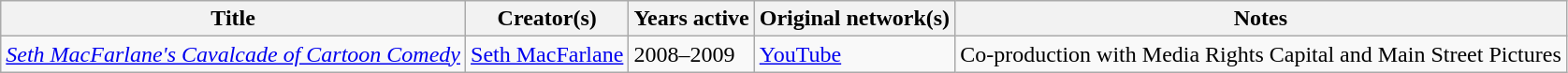<table class="wikitable">
<tr>
<th>Title</th>
<th>Creator(s)</th>
<th>Years active</th>
<th>Original network(s)</th>
<th>Notes</th>
</tr>
<tr>
<td><em><a href='#'>Seth MacFarlane's Cavalcade of Cartoon Comedy</a></em></td>
<td><a href='#'>Seth MacFarlane</a></td>
<td>2008–2009</td>
<td><a href='#'>YouTube</a></td>
<td>Co-production with Media Rights Capital and Main Street Pictures</td>
</tr>
</table>
